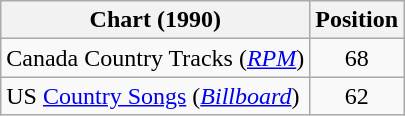<table class="wikitable sortable">
<tr>
<th scope="col">Chart (1990)</th>
<th scope="col">Position</th>
</tr>
<tr>
<td>Canada Country Tracks (<em><a href='#'>RPM</a></em>)</td>
<td align="center">68</td>
</tr>
<tr>
<td>US <a href='#'>Country Songs</a> (<em><a href='#'>Billboard</a></em>)</td>
<td align="center">62</td>
</tr>
</table>
